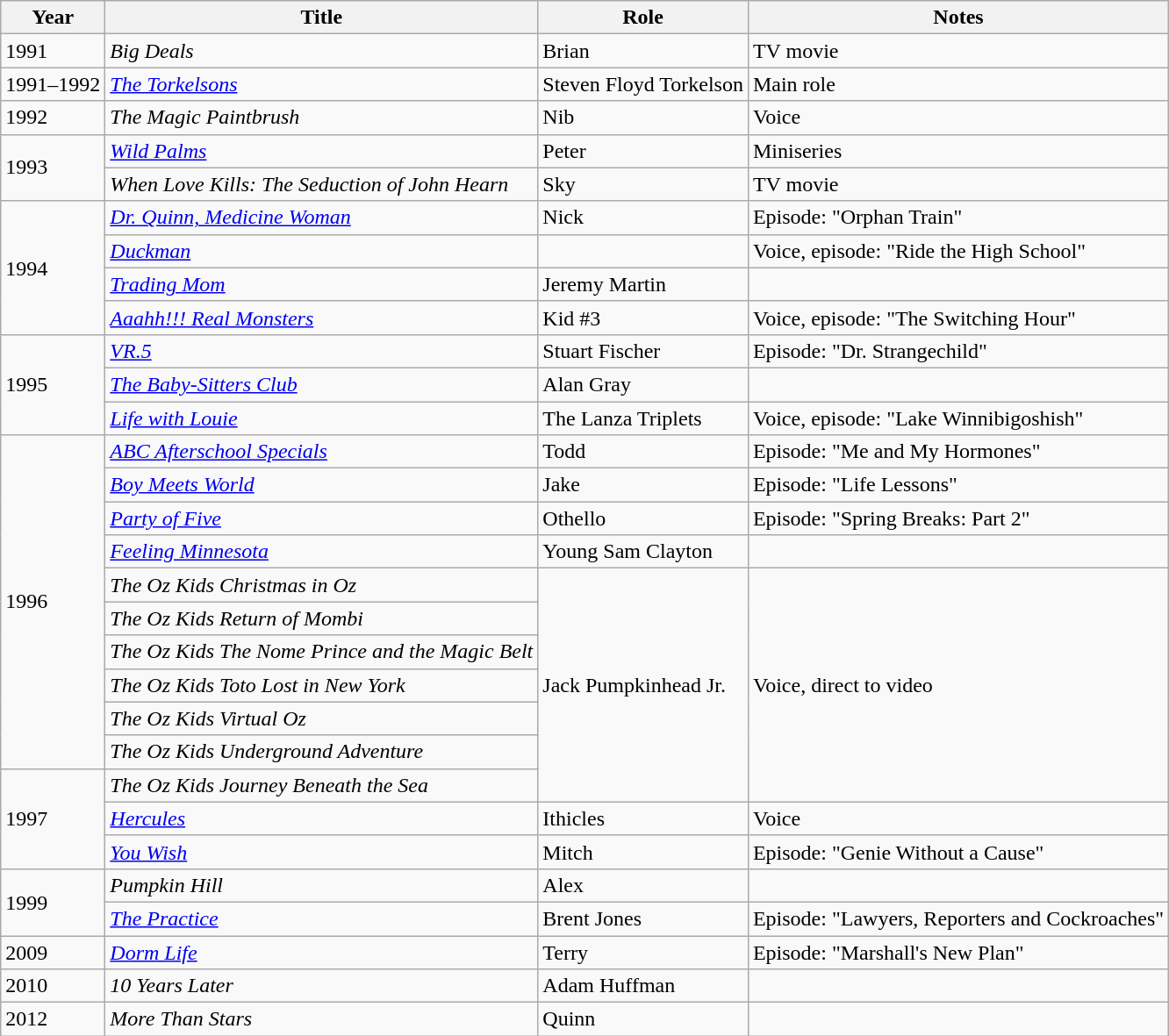<table class="wikitable sortable">
<tr>
<th>Year</th>
<th>Title</th>
<th>Role</th>
<th class="unsortable">Notes</th>
</tr>
<tr>
<td>1991</td>
<td><em>Big Deals</em></td>
<td>Brian</td>
<td>TV movie</td>
</tr>
<tr>
<td>1991–1992</td>
<td><em><a href='#'>The Torkelsons</a></em></td>
<td>Steven Floyd Torkelson</td>
<td>Main role</td>
</tr>
<tr>
<td>1992</td>
<td><em>The Magic Paintbrush</em></td>
<td>Nib</td>
<td>Voice</td>
</tr>
<tr>
<td rowspan=2>1993</td>
<td><em><a href='#'>Wild Palms</a></em></td>
<td>Peter</td>
<td>Miniseries</td>
</tr>
<tr>
<td><em>When Love Kills: The Seduction of John Hearn</em></td>
<td>Sky</td>
<td>TV movie</td>
</tr>
<tr>
<td rowspan=4>1994</td>
<td><em><a href='#'>Dr. Quinn, Medicine Woman</a></em></td>
<td>Nick</td>
<td>Episode: "Orphan Train"</td>
</tr>
<tr>
<td><em><a href='#'>Duckman</a></em></td>
<td></td>
<td>Voice, episode: "Ride the High School"</td>
</tr>
<tr>
<td><em><a href='#'>Trading Mom</a></em></td>
<td>Jeremy Martin</td>
<td></td>
</tr>
<tr>
<td><em><a href='#'>Aaahh!!! Real Monsters</a></em></td>
<td>Kid #3</td>
<td>Voice, episode: "The Switching Hour"</td>
</tr>
<tr>
<td rowspan=3>1995</td>
<td><em><a href='#'>VR.5</a></em></td>
<td>Stuart Fischer</td>
<td>Episode: "Dr. Strangechild"</td>
</tr>
<tr>
<td><em><a href='#'>The Baby-Sitters Club</a></em></td>
<td>Alan Gray</td>
<td></td>
</tr>
<tr>
<td><em><a href='#'>Life with Louie</a></em></td>
<td>The Lanza Triplets</td>
<td>Voice, episode: "Lake Winnibigoshish"</td>
</tr>
<tr>
<td rowspan=10>1996</td>
<td><em><a href='#'>ABC Afterschool Specials</a></em></td>
<td>Todd</td>
<td>Episode: "Me and My Hormones"</td>
</tr>
<tr>
<td><em><a href='#'>Boy Meets World</a></em></td>
<td>Jake</td>
<td>Episode: "Life Lessons"</td>
</tr>
<tr>
<td><em><a href='#'>Party of Five</a></em></td>
<td>Othello</td>
<td>Episode: "Spring Breaks: Part 2"</td>
</tr>
<tr>
<td><em><a href='#'>Feeling Minnesota</a></em></td>
<td>Young Sam Clayton</td>
<td></td>
</tr>
<tr>
<td><em>The Oz Kids Christmas in Oz</em></td>
<td rowspan=7>Jack Pumpkinhead Jr.</td>
<td rowspan=7>Voice, direct to video</td>
</tr>
<tr>
<td><em>The Oz Kids Return of Mombi</em></td>
</tr>
<tr>
<td><em>The Oz Kids The Nome Prince and the Magic Belt</em></td>
</tr>
<tr>
<td><em>The Oz Kids Toto Lost in New York</em></td>
</tr>
<tr>
<td><em>The Oz Kids Virtual Oz</em></td>
</tr>
<tr>
<td><em>The Oz Kids Underground Adventure</em></td>
</tr>
<tr>
<td rowspan=3>1997</td>
<td><em>The Oz Kids Journey Beneath the Sea</em></td>
</tr>
<tr>
<td><em><a href='#'>Hercules</a></em></td>
<td>Ithicles</td>
<td>Voice</td>
</tr>
<tr>
<td><em><a href='#'>You Wish</a></em></td>
<td>Mitch</td>
<td>Episode: "Genie Without a Cause"</td>
</tr>
<tr>
<td rowspan=2>1999</td>
<td><em>Pumpkin Hill</em></td>
<td>Alex</td>
<td></td>
</tr>
<tr>
<td><em><a href='#'>The Practice</a></em></td>
<td>Brent Jones</td>
<td>Episode: "Lawyers, Reporters and Cockroaches"</td>
</tr>
<tr>
<td>2009</td>
<td><em><a href='#'>Dorm Life</a></em></td>
<td>Terry</td>
<td>Episode: "Marshall's New Plan"</td>
</tr>
<tr>
<td>2010</td>
<td><em>10 Years Later</em></td>
<td>Adam Huffman</td>
<td></td>
</tr>
<tr>
<td>2012</td>
<td><em>More Than Stars</em></td>
<td>Quinn</td>
<td></td>
</tr>
</table>
